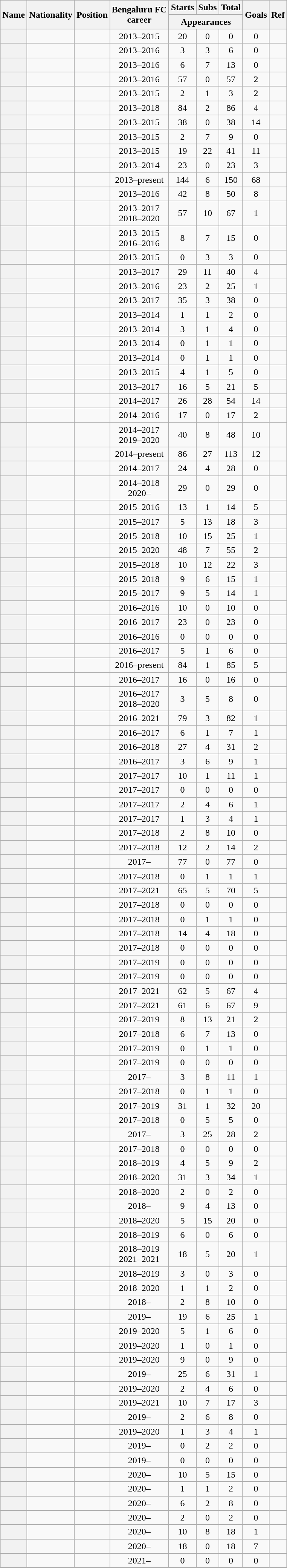<table class="wikitable plainrowheaders sortable" style="text-align:center">
<tr>
<th scope="col" rowspan="2">Name</th>
<th scope="col" rowspan="2">Nationality</th>
<th scope="col" rowspan="2">Position</th>
<th scope="col" rowspan="2">Bengaluru FC<br>career</th>
<th scope="col">Starts</th>
<th scope="col">Subs</th>
<th scope="col">Total</th>
<th scope="col" rowspan="2">Goals</th>
<th scope="col" rowspan="2" class="unsortable">Ref</th>
</tr>
<tr class="unsortable">
<th scope="col" colspan="3">Appearances</th>
</tr>
<tr>
<th scope="row" align="left"></th>
<td></td>
<td></td>
<td>2013–2015</td>
<td>20</td>
<td>0</td>
<td>0</td>
<td>0</td>
<td></td>
</tr>
<tr>
<th scope="row" align="left"></th>
<td></td>
<td></td>
<td>2013–2016</td>
<td>3</td>
<td>3</td>
<td>6</td>
<td>0</td>
<td></td>
</tr>
<tr>
<th scope="row" align="left"></th>
<td></td>
<td></td>
<td>2013–2016</td>
<td>6</td>
<td>7</td>
<td>13</td>
<td>0</td>
<td></td>
</tr>
<tr>
<th scope="row" align="left"></th>
<td></td>
<td></td>
<td>2013–2016</td>
<td>57</td>
<td>0</td>
<td>57</td>
<td>2</td>
<td></td>
</tr>
<tr>
<th scope="row" align="left"></th>
<td></td>
<td></td>
<td>2013–2015</td>
<td>2</td>
<td>1</td>
<td>3</td>
<td>2</td>
<td></td>
</tr>
<tr>
<th scope="row" align="left"></th>
<td></td>
<td></td>
<td>2013–2018</td>
<td>84</td>
<td>2</td>
<td>86</td>
<td>4</td>
<td></td>
</tr>
<tr>
<th scope="row" align="left"></th>
<td></td>
<td></td>
<td>2013–2015</td>
<td>38</td>
<td>0</td>
<td>38</td>
<td>14</td>
<td></td>
</tr>
<tr>
<th scope="row" align="left"></th>
<td></td>
<td></td>
<td>2013–2015</td>
<td>2</td>
<td>7</td>
<td>9</td>
<td>0</td>
<td></td>
</tr>
<tr>
<th scope="row" align="left"></th>
<td></td>
<td></td>
<td>2013–2015</td>
<td>19</td>
<td>22</td>
<td>41</td>
<td>11</td>
<td></td>
</tr>
<tr>
<th scope="row" align="left"></th>
<td></td>
<td></td>
<td>2013–2014</td>
<td>23</td>
<td>0</td>
<td>23</td>
<td>3</td>
<td></td>
</tr>
<tr>
<th scope="row" align="left"></th>
<td></td>
<td></td>
<td>2013–present</td>
<td>144</td>
<td>6</td>
<td>150</td>
<td>68</td>
<td></td>
</tr>
<tr>
<th scope="row" align="left"></th>
<td></td>
<td></td>
<td>2013–2016</td>
<td>42</td>
<td>8</td>
<td>50</td>
<td>8</td>
<td></td>
</tr>
<tr>
<th scope="row" align="left"></th>
<td></td>
<td></td>
<td>2013–2017<br>2018–2020</td>
<td>57</td>
<td>10</td>
<td>67</td>
<td>1</td>
<td></td>
</tr>
<tr>
<th scope="row" align="left"></th>
<td></td>
<td></td>
<td>2013–2015<br>2016–2016</td>
<td>8</td>
<td>7</td>
<td>15</td>
<td>0</td>
<td></td>
</tr>
<tr>
<th scope="row" align="left"></th>
<td></td>
<td></td>
<td>2013–2015</td>
<td>0</td>
<td>3</td>
<td>3</td>
<td>0</td>
<td></td>
</tr>
<tr>
<th scope="row" align="left"></th>
<td></td>
<td></td>
<td>2013–2017</td>
<td>29</td>
<td>11</td>
<td>40</td>
<td>4</td>
<td></td>
</tr>
<tr>
<th scope="row" align="left"></th>
<td></td>
<td></td>
<td>2013–2016</td>
<td>23</td>
<td>2</td>
<td>25</td>
<td>1</td>
<td></td>
</tr>
<tr>
<th scope="row" align="left"></th>
<td></td>
<td></td>
<td>2013–2017</td>
<td>35</td>
<td>3</td>
<td>38</td>
<td>0</td>
<td></td>
</tr>
<tr>
<th scope="row" align="left"></th>
<td></td>
<td></td>
<td>2013–2014</td>
<td>1</td>
<td>1</td>
<td>2</td>
<td>0</td>
<td></td>
</tr>
<tr>
<th scope="row" align="left"></th>
<td></td>
<td></td>
<td>2013–2014</td>
<td>3</td>
<td>1</td>
<td>4</td>
<td>0</td>
<td></td>
</tr>
<tr>
<th scope="row" align="left"></th>
<td></td>
<td></td>
<td>2013–2014</td>
<td>0</td>
<td>1</td>
<td>1</td>
<td>0</td>
<td></td>
</tr>
<tr>
<th scope="row" align="left"></th>
<td></td>
<td></td>
<td>2013–2014</td>
<td>0</td>
<td>1</td>
<td>1</td>
<td>0</td>
<td></td>
</tr>
<tr>
<th scope="row" align="left"></th>
<td></td>
<td></td>
<td>2013–2015</td>
<td>4</td>
<td>1</td>
<td>5</td>
<td>0</td>
<td></td>
</tr>
<tr>
<th scope="row" align="left"></th>
<td></td>
<td></td>
<td>2013–2017</td>
<td>16</td>
<td>5</td>
<td>21</td>
<td>5</td>
<td></td>
</tr>
<tr>
<th scope="row" align="left"></th>
<td></td>
<td></td>
<td>2014–2017</td>
<td>26</td>
<td>28</td>
<td>54</td>
<td>14</td>
<td></td>
</tr>
<tr>
<th scope="row" align="left"></th>
<td></td>
<td></td>
<td>2014–2016</td>
<td>17</td>
<td>0</td>
<td>17</td>
<td>2</td>
<td></td>
</tr>
<tr>
<th scope="row" align="left"></th>
<td></td>
<td></td>
<td>2014–2017<br>2019–2020</td>
<td>40</td>
<td>8</td>
<td>48</td>
<td>10</td>
<td></td>
</tr>
<tr>
<th scope="row" align="left"></th>
<td></td>
<td></td>
<td>2014–present</td>
<td>86</td>
<td>27</td>
<td>113</td>
<td>12</td>
<td></td>
</tr>
<tr>
<th scope="row" align="left"></th>
<td></td>
<td></td>
<td>2014–2017</td>
<td>24</td>
<td>4</td>
<td>28</td>
<td>0</td>
<td></td>
</tr>
<tr>
<th scope="row" align="left"></th>
<td></td>
<td></td>
<td>2014–2018<br>2020–</td>
<td>29</td>
<td>0</td>
<td>29</td>
<td>0</td>
<td></td>
</tr>
<tr>
<th scope="row" align="left"></th>
<td></td>
<td></td>
<td>2015–2016</td>
<td>13</td>
<td>1</td>
<td>14</td>
<td>5</td>
<td></td>
</tr>
<tr>
<th scope="row" align="left"></th>
<td></td>
<td></td>
<td>2015–2017</td>
<td>5</td>
<td>13</td>
<td>18</td>
<td>3</td>
<td></td>
</tr>
<tr>
<th scope="row" align="left"></th>
<td></td>
<td></td>
<td>2015–2018</td>
<td>10</td>
<td>15</td>
<td>25</td>
<td>1</td>
<td></td>
</tr>
<tr>
<th scope="row" align="left"></th>
<td></td>
<td></td>
<td>2015–2020</td>
<td>48</td>
<td>7</td>
<td>55</td>
<td>2</td>
<td></td>
</tr>
<tr>
<th scope="row" align="left"></th>
<td></td>
<td></td>
<td>2015–2018</td>
<td>10</td>
<td>12</td>
<td>22</td>
<td>3</td>
<td></td>
</tr>
<tr>
<th scope="row" align="left"></th>
<td></td>
<td></td>
<td>2015–2018</td>
<td>9</td>
<td>6</td>
<td>15</td>
<td>1</td>
<td></td>
</tr>
<tr>
<th scope="row" align="left"></th>
<td></td>
<td></td>
<td>2015–2017</td>
<td>9</td>
<td>5</td>
<td>14</td>
<td>1</td>
<td></td>
</tr>
<tr>
<th scope="row" align="left"></th>
<td></td>
<td></td>
<td>2016–2016</td>
<td>10</td>
<td>0</td>
<td>10</td>
<td>0</td>
<td></td>
</tr>
<tr>
<th scope="row" align="left"></th>
<td></td>
<td></td>
<td>2016–2017</td>
<td>23</td>
<td>0</td>
<td>23</td>
<td>0</td>
<td></td>
</tr>
<tr>
<th scope="row" align="left"></th>
<td></td>
<td></td>
<td>2016–2016</td>
<td>0</td>
<td>0</td>
<td>0</td>
<td>0</td>
<td></td>
</tr>
<tr>
<th scope="row" align="left"></th>
<td></td>
<td></td>
<td>2016–2017</td>
<td>5</td>
<td>1</td>
<td>6</td>
<td>0</td>
<td></td>
</tr>
<tr>
<th scope="row" align="left"></th>
<td></td>
<td></td>
<td>2016–present</td>
<td>84</td>
<td>1</td>
<td>85</td>
<td>5</td>
<td></td>
</tr>
<tr>
<th scope="row" align="left"></th>
<td></td>
<td></td>
<td>2016–2017</td>
<td>16</td>
<td>0</td>
<td>16</td>
<td>0</td>
<td></td>
</tr>
<tr>
<th scope="row" align="left"></th>
<td></td>
<td></td>
<td>2016–2017<br>2018–2020</td>
<td>3</td>
<td>5</td>
<td>8</td>
<td>0</td>
<td></td>
</tr>
<tr>
<th scope="row" align="left"></th>
<td></td>
<td></td>
<td>2016–2021</td>
<td>79</td>
<td>3</td>
<td>82</td>
<td>1</td>
<td></td>
</tr>
<tr>
<th scope="row" align="left"></th>
<td></td>
<td></td>
<td>2016–2017</td>
<td>6</td>
<td>1</td>
<td>7</td>
<td>1</td>
<td></td>
</tr>
<tr>
<th scope="row" align="left"></th>
<td></td>
<td></td>
<td>2016–2018</td>
<td>27</td>
<td>4</td>
<td>31</td>
<td>2</td>
<td></td>
</tr>
<tr>
<th scope="row" align="left"></th>
<td></td>
<td></td>
<td>2016–2017</td>
<td>3</td>
<td>6</td>
<td>9</td>
<td>1</td>
<td></td>
</tr>
<tr>
<th scope="row" align="left"></th>
<td></td>
<td></td>
<td>2017–2017</td>
<td>10</td>
<td>1</td>
<td>11</td>
<td>1</td>
<td></td>
</tr>
<tr>
<th scope="row" align="left"></th>
<td></td>
<td></td>
<td>2017–2017</td>
<td>0</td>
<td>0</td>
<td>0</td>
<td>0</td>
<td></td>
</tr>
<tr>
<th scope="row" align="left"></th>
<td></td>
<td></td>
<td>2017–2017</td>
<td>2</td>
<td>4</td>
<td>6</td>
<td>1</td>
<td></td>
</tr>
<tr>
<th scope="row" align="left"></th>
<td></td>
<td></td>
<td>2017–2017</td>
<td>1</td>
<td>3</td>
<td>4</td>
<td>1</td>
<td></td>
</tr>
<tr>
<th scope="row" align="left"></th>
<td></td>
<td></td>
<td>2017–2018</td>
<td>2</td>
<td>8</td>
<td>10</td>
<td>0</td>
<td></td>
</tr>
<tr>
<th scope="row" align="left"></th>
<td></td>
<td></td>
<td>2017–2018</td>
<td>12</td>
<td>2</td>
<td>14</td>
<td>2</td>
<td></td>
</tr>
<tr>
<th scope="row" align="left"></th>
<td></td>
<td></td>
<td>2017–</td>
<td>77</td>
<td>0</td>
<td>77</td>
<td>0</td>
<td></td>
</tr>
<tr>
<th scope="row" align="left"></th>
<td></td>
<td></td>
<td>2017–2018</td>
<td>0</td>
<td>1</td>
<td>1</td>
<td>1</td>
<td></td>
</tr>
<tr>
<th scope="row" align="left"></th>
<td></td>
<td></td>
<td>2017–2021</td>
<td>65</td>
<td>5</td>
<td>70</td>
<td>5</td>
<td></td>
</tr>
<tr>
<th scope="row" align="left"></th>
<td></td>
<td></td>
<td>2017–2018</td>
<td>0</td>
<td>0</td>
<td>0</td>
<td>0</td>
<td></td>
</tr>
<tr>
<th scope="row" align="left"></th>
<td></td>
<td></td>
<td>2017–2018</td>
<td>0</td>
<td>1</td>
<td>1</td>
<td>0</td>
<td></td>
</tr>
<tr>
<th scope="row" align="left"></th>
<td></td>
<td></td>
<td>2017–2018</td>
<td>14</td>
<td>4</td>
<td>18</td>
<td>0</td>
<td></td>
</tr>
<tr>
<th scope="row" align="left"></th>
<td></td>
<td></td>
<td>2017–2018</td>
<td>0</td>
<td>0</td>
<td>0</td>
<td>0</td>
<td></td>
</tr>
<tr>
<th scope="row" align="left"></th>
<td></td>
<td></td>
<td>2017–2019</td>
<td>0</td>
<td>0</td>
<td>0</td>
<td>0</td>
<td></td>
</tr>
<tr>
<th scope="row" align="left"></th>
<td></td>
<td></td>
<td>2017–2019</td>
<td>0</td>
<td>0</td>
<td>0</td>
<td>0</td>
<td></td>
</tr>
<tr>
<th scope="row" align="left"></th>
<td></td>
<td></td>
<td>2017–2021</td>
<td>62</td>
<td>5</td>
<td>67</td>
<td>4</td>
<td></td>
</tr>
<tr>
<th scope="row" align="left"></th>
<td></td>
<td></td>
<td>2017–2021</td>
<td>61</td>
<td>6</td>
<td>67</td>
<td>9</td>
<td></td>
</tr>
<tr>
<th scope="row" align="left"></th>
<td></td>
<td></td>
<td>2017–2019</td>
<td>8</td>
<td>13</td>
<td>21</td>
<td>2</td>
<td></td>
</tr>
<tr>
<th scope="row" align="left"></th>
<td></td>
<td></td>
<td>2017–2018</td>
<td>6</td>
<td>7</td>
<td>13</td>
<td>0</td>
<td></td>
</tr>
<tr>
<th scope="row" align="left"></th>
<td></td>
<td></td>
<td>2017–2019</td>
<td>0</td>
<td>1</td>
<td>1</td>
<td>0</td>
<td></td>
</tr>
<tr>
<th scope="row" align="left"></th>
<td></td>
<td></td>
<td>2017–2019</td>
<td>0</td>
<td>0</td>
<td>0</td>
<td>0</td>
<td></td>
</tr>
<tr>
<th scope="row" align="left"></th>
<td></td>
<td></td>
<td>2017–</td>
<td>3</td>
<td>8</td>
<td>11</td>
<td>1</td>
<td></td>
</tr>
<tr>
<th scope="row" align="left"></th>
<td></td>
<td></td>
<td>2017–2018</td>
<td>0</td>
<td>1</td>
<td>1</td>
<td>0</td>
<td></td>
</tr>
<tr>
<th scope="row" align="left"></th>
<td></td>
<td></td>
<td>2017–2019</td>
<td>31</td>
<td>1</td>
<td>32</td>
<td>20</td>
<td></td>
</tr>
<tr>
<th scope="row" align="left"></th>
<td></td>
<td></td>
<td>2017–2018</td>
<td>0</td>
<td>5</td>
<td>5</td>
<td>0</td>
<td></td>
</tr>
<tr>
<th scope="row" align="left"></th>
<td></td>
<td></td>
<td>2017–</td>
<td>3</td>
<td>25</td>
<td>28</td>
<td>2</td>
<td></td>
</tr>
<tr>
<th scope="row" align="left"></th>
<td></td>
<td></td>
<td>2017–2018</td>
<td>0</td>
<td>0</td>
<td>0</td>
<td>0</td>
<td></td>
</tr>
<tr>
<th scope="row" align="left"></th>
<td></td>
<td></td>
<td>2018–2019</td>
<td>4</td>
<td>5</td>
<td>9</td>
<td>2</td>
<td></td>
</tr>
<tr>
<th scope="row" align="left"></th>
<td></td>
<td></td>
<td>2018–2020</td>
<td>31</td>
<td>3</td>
<td>34</td>
<td>1</td>
<td></td>
</tr>
<tr>
<th scope="row" align="left"></th>
<td></td>
<td></td>
<td>2018–2020</td>
<td>2</td>
<td>0</td>
<td>2</td>
<td>0</td>
<td></td>
</tr>
<tr>
<th scope="row" align="left"></th>
<td></td>
<td></td>
<td>2018–</td>
<td>9</td>
<td>4</td>
<td>13</td>
<td>0</td>
<td></td>
</tr>
<tr>
<th scope="row" align="left"></th>
<td></td>
<td></td>
<td>2018–2020</td>
<td>5</td>
<td>15</td>
<td>20</td>
<td>0</td>
<td></td>
</tr>
<tr>
<th scope="row" align="left"></th>
<td></td>
<td></td>
<td>2018–2019</td>
<td>6</td>
<td>0</td>
<td>6</td>
<td>0</td>
<td></td>
</tr>
<tr>
<th scope="row" align="left"></th>
<td></td>
<td></td>
<td>2018–2019<br>2021–2021</td>
<td>18</td>
<td>5</td>
<td>20</td>
<td>1</td>
<td></td>
</tr>
<tr>
<th scope="row" align="left"></th>
<td></td>
<td></td>
<td>2018–2019</td>
<td>3</td>
<td>0</td>
<td>3</td>
<td>0</td>
<td></td>
</tr>
<tr>
<th scope="row" align="left"></th>
<td></td>
<td></td>
<td>2018–2020</td>
<td>1</td>
<td>1</td>
<td>2</td>
<td>0</td>
<td></td>
</tr>
<tr>
<th scope="row" align="left"></th>
<td></td>
<td></td>
<td>2018–</td>
<td>2</td>
<td>8</td>
<td>10</td>
<td>0</td>
<td></td>
</tr>
<tr>
<th scope="row" align="left"></th>
<td></td>
<td></td>
<td>2019–</td>
<td>19</td>
<td>6</td>
<td>25</td>
<td>1</td>
<td></td>
</tr>
<tr>
<th scope="row" align="left"></th>
<td></td>
<td></td>
<td>2019–2020</td>
<td>5</td>
<td>1</td>
<td>6</td>
<td>0</td>
<td></td>
</tr>
<tr>
<th scope="row" align="left"></th>
<td></td>
<td></td>
<td>2019–2020</td>
<td>1</td>
<td>0</td>
<td>1</td>
<td>0</td>
<td></td>
</tr>
<tr>
<th scope="row" align="left"></th>
<td></td>
<td></td>
<td>2019–2020</td>
<td>9</td>
<td>0</td>
<td>9</td>
<td>0</td>
<td></td>
</tr>
<tr>
<th scope="row" align="left"></th>
<td></td>
<td></td>
<td>2019–</td>
<td>25</td>
<td>6</td>
<td>31</td>
<td>1</td>
<td></td>
</tr>
<tr>
<th scope="row" align="left"></th>
<td></td>
<td></td>
<td>2019–2020</td>
<td>2</td>
<td>4</td>
<td>6</td>
<td>0</td>
<td></td>
</tr>
<tr>
<th scope="row" align="left"></th>
<td></td>
<td></td>
<td>2019–2021</td>
<td>10</td>
<td>7</td>
<td>17</td>
<td>3</td>
<td></td>
</tr>
<tr>
<th scope="row" align="left"></th>
<td></td>
<td></td>
<td>2019–</td>
<td>2</td>
<td>6</td>
<td>8</td>
<td>0</td>
<td></td>
</tr>
<tr>
<th scope="row" align="left"></th>
<td></td>
<td></td>
<td>2019–2020</td>
<td>1</td>
<td>3</td>
<td>4</td>
<td>1</td>
<td></td>
</tr>
<tr>
<th scope="row" align="left"></th>
<td></td>
<td></td>
<td>2019–</td>
<td>0</td>
<td>2</td>
<td>2</td>
<td>0</td>
<td></td>
</tr>
<tr>
<th scope="row" align="left"></th>
<td></td>
<td></td>
<td>2019–</td>
<td>0</td>
<td>0</td>
<td>0</td>
<td>0</td>
<td></td>
</tr>
<tr>
<th scope="row" align="left"></th>
<td></td>
<td></td>
<td>2020–</td>
<td>10</td>
<td>5</td>
<td>15</td>
<td>0</td>
<td></td>
</tr>
<tr>
<th scope="row" align="left"></th>
<td></td>
<td></td>
<td>2020–</td>
<td>1</td>
<td>1</td>
<td>2</td>
<td>0</td>
<td></td>
</tr>
<tr>
<th scope="row" align="left"></th>
<td></td>
<td></td>
<td>2020–</td>
<td>6</td>
<td>2</td>
<td>8</td>
<td>0</td>
<td></td>
</tr>
<tr>
<th scope="row" align="left"></th>
<td></td>
<td></td>
<td>2020–</td>
<td>2</td>
<td>0</td>
<td>2</td>
<td>0</td>
<td></td>
</tr>
<tr>
<th scope="row" align="left"></th>
<td></td>
<td></td>
<td>2020–</td>
<td>10</td>
<td>8</td>
<td>18</td>
<td>1</td>
<td></td>
</tr>
<tr>
<th scope="row" align="left"></th>
<td></td>
<td></td>
<td>2020–</td>
<td>18</td>
<td>0</td>
<td>18</td>
<td>7</td>
<td></td>
</tr>
<tr>
<th scope="row" align="left"></th>
<td></td>
<td></td>
<td>2021–</td>
<td>0</td>
<td>0</td>
<td>0</td>
<td>0</td>
<td></td>
</tr>
</table>
